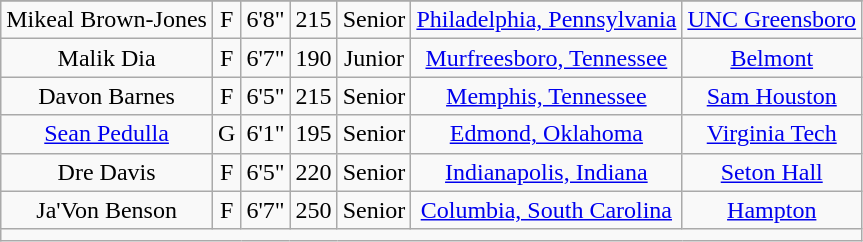<table class="wikitable sortable" style="text-align: center">
<tr align=center>
</tr>
<tr>
<td>Mikeal Brown-Jones</td>
<td>F</td>
<td>6'8"</td>
<td>215</td>
<td>Senior</td>
<td><a href='#'>Philadelphia, Pennsylvania</a></td>
<td><a href='#'>UNC Greensboro</a></td>
</tr>
<tr>
<td>Malik Dia</td>
<td>F</td>
<td>6'7"</td>
<td>190</td>
<td>Junior</td>
<td><a href='#'>Murfreesboro, Tennessee</a></td>
<td><a href='#'>Belmont</a></td>
</tr>
<tr>
<td>Davon Barnes</td>
<td>F</td>
<td>6'5"</td>
<td>215</td>
<td>Senior</td>
<td><a href='#'>Memphis, Tennessee</a></td>
<td><a href='#'>Sam Houston</a></td>
</tr>
<tr>
<td><a href='#'>Sean Pedulla</a></td>
<td>G</td>
<td>6'1"</td>
<td>195</td>
<td>Senior</td>
<td><a href='#'>Edmond, Oklahoma</a></td>
<td><a href='#'>Virginia Tech</a></td>
</tr>
<tr>
<td>Dre Davis</td>
<td>F</td>
<td>6'5"</td>
<td>220</td>
<td>Senior</td>
<td><a href='#'>Indianapolis, Indiana</a></td>
<td><a href='#'>Seton Hall</a></td>
</tr>
<tr>
<td>Ja'Von Benson</td>
<td>F</td>
<td>6'7"</td>
<td>250</td>
<td>Senior</td>
<td><a href='#'>Columbia, South Carolina</a></td>
<td><a href='#'>Hampton</a></td>
</tr>
<tr>
<td colspan=8></td>
</tr>
</table>
